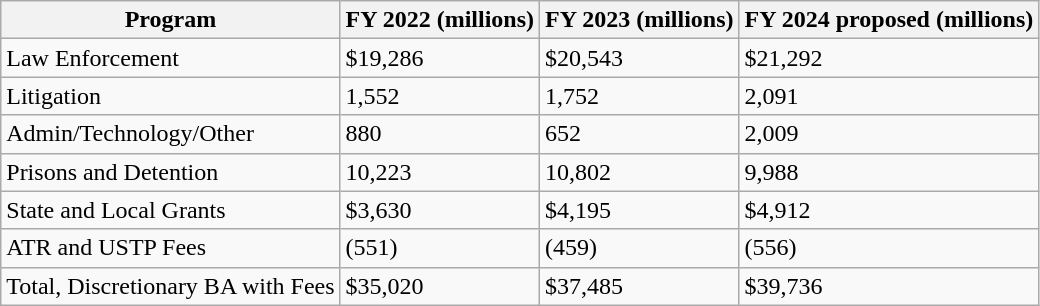<table class="wikitable">
<tr>
<th>Program</th>
<th>FY 2022 (millions)</th>
<th>FY 2023 (millions)</th>
<th>FY 2024 proposed (millions)</th>
</tr>
<tr>
<td>Law Enforcement</td>
<td>$19,286</td>
<td>$20,543</td>
<td>$21,292</td>
</tr>
<tr>
<td>Litigation</td>
<td>1,552</td>
<td>1,752</td>
<td>2,091</td>
</tr>
<tr>
<td>Admin/Technology/Other</td>
<td>880</td>
<td>652</td>
<td>2,009</td>
</tr>
<tr>
<td>Prisons and Detention</td>
<td>10,223</td>
<td>10,802</td>
<td>9,988</td>
</tr>
<tr>
<td>State and Local Grants</td>
<td>$3,630</td>
<td>$4,195</td>
<td>$4,912</td>
</tr>
<tr>
<td>ATR and USTP Fees</td>
<td>(551)</td>
<td>(459)</td>
<td>(556)</td>
</tr>
<tr>
<td>Total, Discretionary BA with Fees</td>
<td>$35,020</td>
<td>$37,485</td>
<td>$39,736</td>
</tr>
</table>
